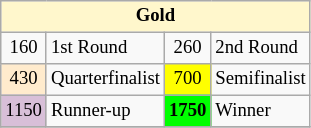<table class="wikitable" style="font-size:78%;">
<tr>
<th colspan=4 style="background:#fff7cc;">Gold</th>
</tr>
<tr>
<td align="center">160</td>
<td>1st Round</td>
<td align="center">260</td>
<td>2nd Round</td>
</tr>
<tr>
<td align="center" style="background:#ffebcd;">430</td>
<td>Quarterfinalist</td>
<td align="center" style="background:#ffff00">700</td>
<td>Semifinalist</td>
</tr>
<tr>
<td align="center" style="background:#D8BFD8;">1150</td>
<td>Runner-up</td>
<td align="center" style="background:#00ff00;font-weight:bold;">1750</td>
<td>Winner</td>
</tr>
<tr>
</tr>
</table>
